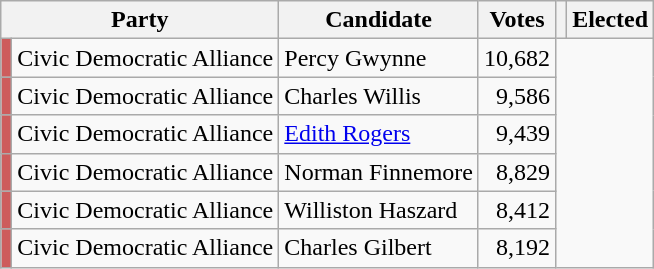<table class="wikitable">
<tr>
<th colspan="2">Party</th>
<th>Candidate</th>
<th>Votes</th>
<th></th>
<th>Elected<br>




</th>
</tr>
<tr>
<td bgcolor="indianred"></td>
<td>Civic Democratic Alliance</td>
<td>Percy Gwynne</td>
<td align="right">10,682</td>
</tr>
<tr>
<td bgcolor="indianred"></td>
<td>Civic Democratic Alliance</td>
<td>Charles Willis</td>
<td align="right">9,586</td>
</tr>
<tr>
<td bgcolor="indianred"></td>
<td>Civic Democratic Alliance</td>
<td><a href='#'>Edith Rogers</a></td>
<td align="right">9,439</td>
</tr>
<tr>
<td bgcolor="indianred"></td>
<td>Civic Democratic Alliance</td>
<td>Norman Finnemore</td>
<td align="right">8,829</td>
</tr>
<tr>
<td bgcolor="indianred"></td>
<td>Civic Democratic Alliance</td>
<td>Williston Haszard</td>
<td align="right">8,412</td>
</tr>
<tr>
<td bgcolor="indianred"></td>
<td>Civic Democratic Alliance</td>
<td>Charles Gilbert</td>
<td align="right">8,192<br></td>
</tr>
</table>
